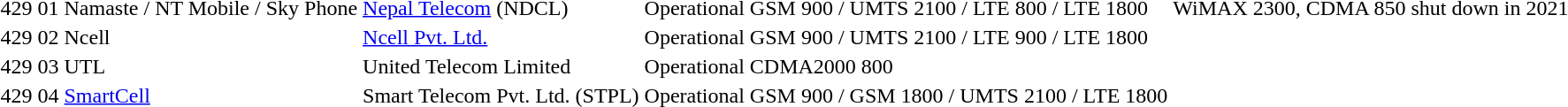<table>
<tr>
<td>429</td>
<td>01</td>
<td>Namaste / NT Mobile / Sky Phone</td>
<td><a href='#'>Nepal Telecom</a> (NDCL)</td>
<td>Operational</td>
<td>GSM 900 / UMTS 2100 / LTE 800 / LTE 1800</td>
<td>WiMAX 2300, CDMA 850 shut down in 2021</td>
</tr>
<tr>
<td>429</td>
<td>02</td>
<td>Ncell</td>
<td><a href='#'>Ncell Pvt. Ltd.</a></td>
<td>Operational</td>
<td>GSM 900 / UMTS 2100 / LTE 900 / LTE 1800</td>
<td></td>
</tr>
<tr>
<td>429</td>
<td>03</td>
<td>UTL</td>
<td>United Telecom Limited</td>
<td>Operational</td>
<td>CDMA2000 800</td>
<td></td>
</tr>
<tr>
<td>429</td>
<td>04</td>
<td><a href='#'>SmartCell</a></td>
<td>Smart Telecom Pvt. Ltd. (STPL)</td>
<td>Operational</td>
<td>GSM 900 / GSM 1800 / UMTS 2100 / LTE 1800</td>
<td></td>
</tr>
</table>
